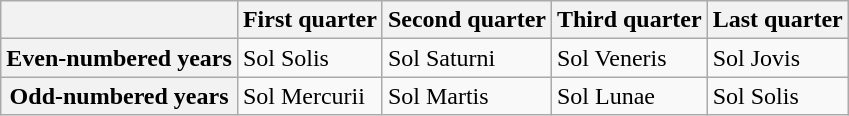<table class="wikitable">
<tr>
<th> </th>
<th>First quarter</th>
<th>Second quarter</th>
<th>Third quarter</th>
<th>Last quarter</th>
</tr>
<tr>
<th>Even-numbered years</th>
<td>Sol Solis</td>
<td>Sol Saturni</td>
<td>Sol Veneris</td>
<td>Sol Jovis</td>
</tr>
<tr>
<th>Odd-numbered years</th>
<td>Sol Mercurii</td>
<td>Sol Martis</td>
<td>Sol Lunae</td>
<td>Sol Solis</td>
</tr>
</table>
